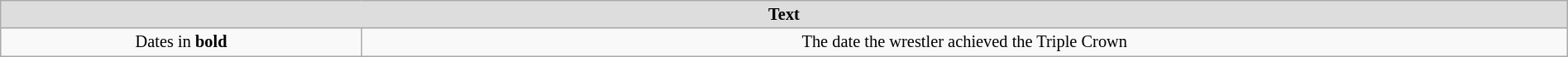<table class="wikitable" style="width:100%; font-size:85%; text-align:center;">
<tr>
<th style="background:#ddd;" colspan="2">Text</th>
</tr>
<tr>
<td>Dates in <strong>bold</strong></td>
<td>The date the wrestler achieved the Triple Crown</td>
</tr>
</table>
